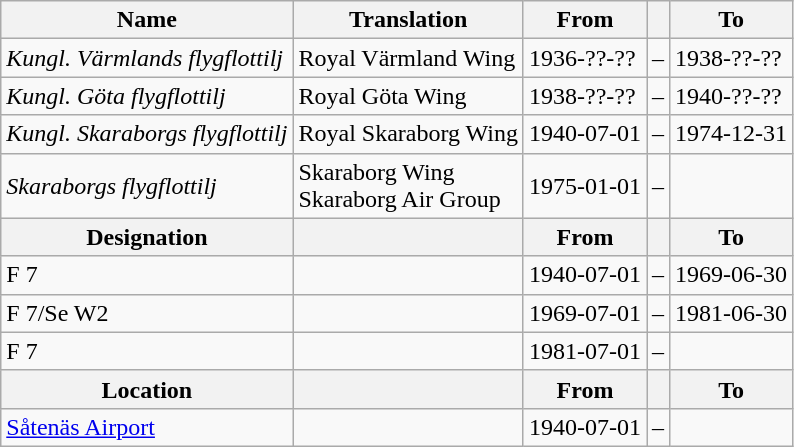<table class="wikitable">
<tr>
<th style="font-weight:bold;">Name</th>
<th style="font-weight:bold;">Translation</th>
<th style="text-align: center; font-weight:bold;">From</th>
<th></th>
<th style="text-align: center; font-weight:bold;">To</th>
</tr>
<tr>
<td style="font-style:italic;">Kungl. Värmlands flygflottilj</td>
<td>Royal Värmland Wing</td>
<td>1936-??-??</td>
<td>–</td>
<td>1938-??-??</td>
</tr>
<tr>
<td style="font-style:italic;">Kungl. Göta flygflottilj</td>
<td>Royal Göta Wing</td>
<td>1938-??-??</td>
<td>–</td>
<td>1940-??-??</td>
</tr>
<tr>
<td style="font-style:italic;">Kungl. Skaraborgs flygflottilj</td>
<td>Royal Skaraborg Wing</td>
<td>1940-07-01</td>
<td>–</td>
<td>1974-12-31</td>
</tr>
<tr>
<td style="font-style:italic;">Skaraborgs flygflottilj</td>
<td>Skaraborg Wing<br>Skaraborg Air Group</td>
<td>1975-01-01</td>
<td>–</td>
<td></td>
</tr>
<tr>
<th style="font-weight:bold;">Designation</th>
<th style="font-weight:bold;"></th>
<th style="text-align: center; font-weight:bold;">From</th>
<th></th>
<th style="text-align: center; font-weight:bold;">To</th>
</tr>
<tr>
<td>F 7</td>
<td></td>
<td style="text-align: center;">1940-07-01</td>
<td style="text-align: center;">–</td>
<td style="text-align: center;">1969-06-30</td>
</tr>
<tr>
<td>F 7/Se W2</td>
<td></td>
<td style="text-align: center;">1969-07-01</td>
<td style="text-align: center;">–</td>
<td style="text-align: center;">1981-06-30</td>
</tr>
<tr>
<td>F 7</td>
<td></td>
<td style="text-align: center;">1981-07-01</td>
<td style="text-align: center;">–</td>
<td style="text-align: center;"></td>
</tr>
<tr>
<th style="font-weight:bold;">Location</th>
<th style="font-weight:bold;"></th>
<th style="text-align: center; font-weight:bold;">From</th>
<th></th>
<th style="text-align: center; font-weight:bold;">To</th>
</tr>
<tr>
<td><a href='#'>Såtenäs Airport</a></td>
<td></td>
<td style="text-align: center;">1940-07-01</td>
<td style="text-align: center;">–</td>
<td style="text-align: center;"></td>
</tr>
</table>
